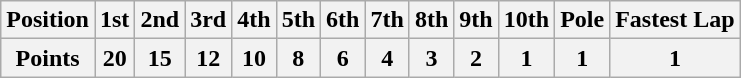<table class="wikitable">
<tr>
<th>Position</th>
<th>1st</th>
<th>2nd</th>
<th>3rd</th>
<th>4th</th>
<th>5th</th>
<th>6th</th>
<th>7th</th>
<th>8th</th>
<th>9th</th>
<th>10th</th>
<th>Pole</th>
<th>Fastest Lap</th>
</tr>
<tr>
<th>Points</th>
<th>20</th>
<th>15</th>
<th>12</th>
<th>10</th>
<th>8</th>
<th>6</th>
<th>4</th>
<th>3</th>
<th>2</th>
<th>1</th>
<th>1</th>
<th>1</th>
</tr>
</table>
